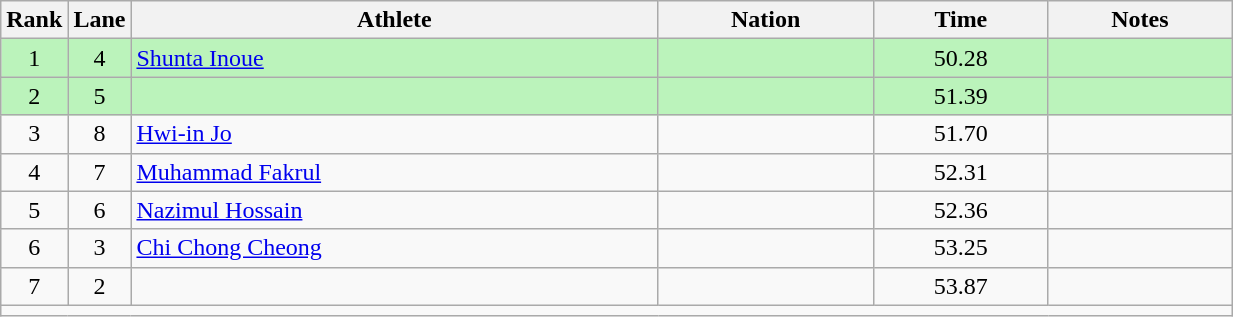<table class="wikitable sortable" style="text-align:center;width: 65%;">
<tr>
<th scope="col" style="width: 10px;">Rank</th>
<th scope="col" style="width: 10px;">Lane</th>
<th scope="col">Athlete</th>
<th scope="col">Nation</th>
<th scope="col">Time</th>
<th scope="col">Notes</th>
</tr>
<tr bgcolor=bbf3bb>
<td>1</td>
<td>4</td>
<td align="left"><a href='#'>Shunta Inoue</a></td>
<td align="left"></td>
<td>50.28</td>
<td></td>
</tr>
<tr bgcolor=bbf3bb>
<td>2</td>
<td>5</td>
<td align="left"></td>
<td align="left"></td>
<td>51.39</td>
<td></td>
</tr>
<tr>
<td>3</td>
<td>8</td>
<td align="left"><a href='#'>Hwi-in Jo</a></td>
<td align="left"></td>
<td>51.70</td>
<td></td>
</tr>
<tr>
<td>4</td>
<td>7</td>
<td align="left"><a href='#'>Muhammad Fakrul</a></td>
<td align="left"></td>
<td>52.31</td>
<td></td>
</tr>
<tr>
<td>5</td>
<td>6</td>
<td align="left"><a href='#'>Nazimul Hossain</a></td>
<td align="left"></td>
<td>52.36</td>
<td></td>
</tr>
<tr>
<td>6</td>
<td>3</td>
<td align="left"><a href='#'>Chi Chong Cheong</a></td>
<td align="left"></td>
<td>53.25</td>
<td></td>
</tr>
<tr>
<td>7</td>
<td>2</td>
<td align="left"></td>
<td align="left"></td>
<td>53.87</td>
<td></td>
</tr>
<tr class="sortbottom">
<td colspan="6"></td>
</tr>
</table>
